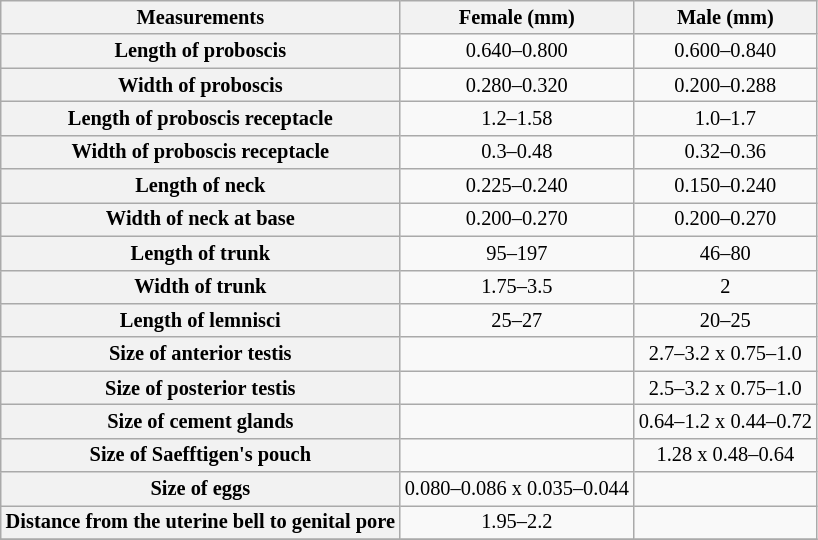<table class="wikitable floatright" style="text-align: center; font-size: 85%;">
<tr>
<th scope="col">Measurements</th>
<th scope="col">Female (mm)</th>
<th scope="col">Male (mm)</th>
</tr>
<tr>
<th scope="row">Length of proboscis</th>
<td>0.640–0.800</td>
<td>0.600–0.840</td>
</tr>
<tr>
<th scope="row">Width of proboscis</th>
<td>0.280–0.320</td>
<td>0.200–0.288</td>
</tr>
<tr>
<th scope="row">Length of proboscis receptacle</th>
<td>1.2–1.58</td>
<td>1.0–1.7</td>
</tr>
<tr>
<th scope="row">Width of proboscis receptacle</th>
<td>0.3–0.48</td>
<td>0.32–0.36</td>
</tr>
<tr>
<th scope="row">Length of neck</th>
<td>0.225–0.240</td>
<td>0.150–0.240</td>
</tr>
<tr>
<th scope="row">Width of neck at base</th>
<td>0.200–0.270</td>
<td>0.200–0.270</td>
</tr>
<tr>
<th scope="row">Length of trunk</th>
<td>95–197</td>
<td>46–80</td>
</tr>
<tr>
<th scope="row">Width of trunk</th>
<td>1.75–3.5</td>
<td>2</td>
</tr>
<tr>
<th scope="row">Length of lemnisci</th>
<td>25–27</td>
<td>20–25</td>
</tr>
<tr>
<th scope="row">Size of anterior testis</th>
<td></td>
<td>2.7–3.2 x 0.75–1.0</td>
</tr>
<tr>
<th scope="row">Size of posterior testis</th>
<td></td>
<td>2.5–3.2 x 0.75–1.0</td>
</tr>
<tr>
<th scope="row">Size of cement glands</th>
<td></td>
<td>0.64–1.2 x 0.44–0.72</td>
</tr>
<tr>
<th scope="row">Size of Saefftigen's pouch</th>
<td></td>
<td>1.28 x 0.48–0.64</td>
</tr>
<tr>
<th scope="row">Size of eggs</th>
<td>0.080–0.086 x 0.035–0.044</td>
<td></td>
</tr>
<tr>
<th scope="row">Distance from the uterine bell to genital pore</th>
<td>1.95–2.2</td>
<td></td>
</tr>
<tr>
</tr>
</table>
